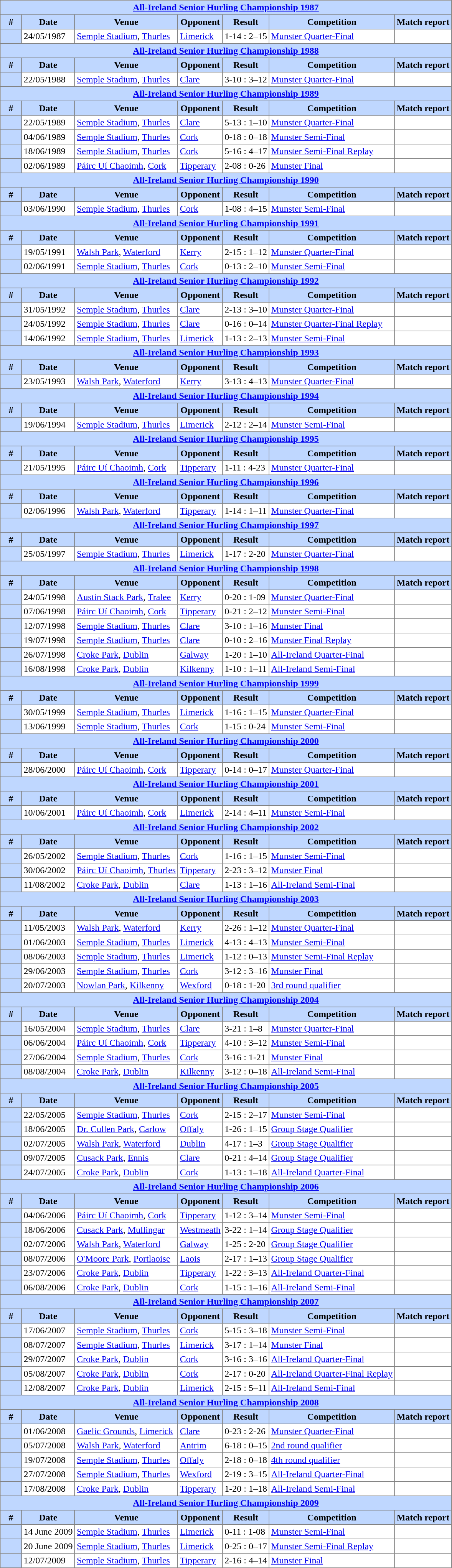<table border=1 cellpadding=3 style="margin-left:1em; color: black; border-collapse: collapse;">
<tr align="center" bgcolor="BFD7FF" style="color: white;font-size:100%;">
<th colspan="7"><a href='#'>All-Ireland Senior Hurling Championship 1987</a></th>
</tr>
<tr align="center" bgcolor="BFD7FF">
<th width=30 style="text-align: center;">#</th>
<th>Date</th>
<th>Venue</th>
<th>Opponent</th>
<th>Result</th>
<th>Competition</th>
<th>Match report</th>
</tr>
<tr>
<th style="text-align: center;" bgcolor="BFD7FF"></th>
<td>24/05/1987</td>
<td><a href='#'>Semple Stadium</a>, <a href='#'>Thurles</a></td>
<td><a href='#'>Limerick</a></td>
<td>1-14 : 2–15</td>
<td><a href='#'>Munster Quarter-Final</a></td>
<td></td>
</tr>
<tr align="center" bgcolor="BFD7FF" style="color: white;font-size:100%;">
<th colspan="7"><a href='#'>All-Ireland Senior Hurling Championship 1988</a></th>
</tr>
<tr align="center" bgcolor="BFD7FF">
<th width=30 style="text-align: center;">#</th>
<th>Date</th>
<th>Venue</th>
<th>Opponent</th>
<th>Result</th>
<th>Competition</th>
<th>Match report</th>
</tr>
<tr>
<th style="text-align: center;" bgcolor="BFD7FF"></th>
<td>22/05/1988</td>
<td><a href='#'>Semple Stadium</a>, <a href='#'>Thurles</a></td>
<td><a href='#'>Clare</a></td>
<td>3-10 : 3–12</td>
<td><a href='#'>Munster Quarter-Final</a></td>
<td></td>
</tr>
<tr align="center" bgcolor="BFD7FF" style="color: white;font-size:100%;">
<th colspan="7"><a href='#'>All-Ireland Senior Hurling Championship 1989</a></th>
</tr>
<tr align="center" bgcolor="BFD7FF">
<th width=30 style="text-align: center;">#</th>
<th>Date</th>
<th>Venue</th>
<th>Opponent</th>
<th>Result</th>
<th>Competition</th>
<th>Match report</th>
</tr>
<tr>
<th style="text-align: center;" bgcolor="BFD7FF"></th>
<td>22/05/1989</td>
<td><a href='#'>Semple Stadium</a>, <a href='#'>Thurles</a></td>
<td><a href='#'>Clare</a></td>
<td>5-13 : 1–10</td>
<td><a href='#'>Munster Quarter-Final</a></td>
<td></td>
</tr>
<tr>
<th style="text-align: center;" bgcolor="BFD7FF"></th>
<td>04/06/1989</td>
<td><a href='#'>Semple Stadium</a>, <a href='#'>Thurles</a></td>
<td><a href='#'>Cork</a></td>
<td>0-18 : 0–18</td>
<td><a href='#'>Munster Semi-Final</a></td>
<td></td>
</tr>
<tr>
<th style="text-align: center;" bgcolor="BFD7FF"></th>
<td>18/06/1989</td>
<td><a href='#'>Semple Stadium</a>, <a href='#'>Thurles</a></td>
<td><a href='#'>Cork</a></td>
<td>5-16 : 4–17</td>
<td><a href='#'>Munster Semi-Final Replay</a></td>
<td></td>
</tr>
<tr>
<th style="text-align: center;" bgcolor="BFD7FF"></th>
<td>02/06/1989</td>
<td><a href='#'>Páirc Uí Chaoimh</a>, <a href='#'>Cork</a></td>
<td><a href='#'>Tipperary</a></td>
<td>2-08 : 0-26</td>
<td><a href='#'>Munster Final</a></td>
<td></td>
</tr>
<tr align="center" bgcolor="BFD7FF" style="color: white;font-size:100%;">
<th colspan="7"><a href='#'>All-Ireland Senior Hurling Championship 1990</a></th>
</tr>
<tr align="center" bgcolor="BFD7FF">
<th width=30 style="text-align: center;">#</th>
<th>Date</th>
<th>Venue</th>
<th>Opponent</th>
<th>Result</th>
<th>Competition</th>
<th>Match report</th>
</tr>
<tr>
<th style="text-align: center;" bgcolor="BFD7FF"></th>
<td>03/06/1990</td>
<td><a href='#'>Semple Stadium</a>, <a href='#'>Thurles</a></td>
<td><a href='#'>Cork</a></td>
<td>1-08 : 4–15</td>
<td><a href='#'>Munster Semi-Final</a></td>
<td></td>
</tr>
<tr align="center" bgcolor="BFD7FF" style="color: white;font-size:100%;">
<th colspan="7"><a href='#'>All-Ireland Senior Hurling Championship 1991</a></th>
</tr>
<tr align="center" bgcolor="BFD7FF">
<th width=30 style="text-align: center;">#</th>
<th>Date</th>
<th>Venue</th>
<th>Opponent</th>
<th>Result</th>
<th>Competition</th>
<th>Match report</th>
</tr>
<tr>
<th style="text-align: center;" bgcolor="BFD7FF"></th>
<td>19/05/1991</td>
<td><a href='#'>Walsh Park</a>, <a href='#'>Waterford</a></td>
<td><a href='#'>Kerry</a></td>
<td>2-15 : 1–12</td>
<td><a href='#'>Munster Quarter-Final</a></td>
<td></td>
</tr>
<tr>
<th style="text-align: center;" bgcolor="BFD7FF"></th>
<td>02/06/1991</td>
<td><a href='#'>Semple Stadium</a>, <a href='#'>Thurles</a></td>
<td><a href='#'>Cork</a></td>
<td>0-13 : 2–10</td>
<td><a href='#'>Munster Semi-Final</a></td>
<td></td>
</tr>
<tr align="center" bgcolor="BFD7FF" style="color: white;font-size:100%;">
<th colspan="7"><a href='#'>All-Ireland Senior Hurling Championship 1992</a></th>
</tr>
<tr align="center" bgcolor="BFD7FF">
<th width=30 style="text-align: center;">#</th>
<th>Date</th>
<th>Venue</th>
<th>Opponent</th>
<th>Result</th>
<th>Competition</th>
<th>Match report</th>
</tr>
<tr>
<th style="text-align: center;" bgcolor="BFD7FF"></th>
<td>31/05/1992</td>
<td><a href='#'>Semple Stadium</a>, <a href='#'>Thurles</a></td>
<td><a href='#'>Clare</a></td>
<td>2-13 : 3–10</td>
<td><a href='#'>Munster Quarter-Final</a></td>
<td></td>
</tr>
<tr>
<th style="text-align: center;" bgcolor="BFD7FF"></th>
<td>24/05/1992</td>
<td><a href='#'>Semple Stadium</a>, <a href='#'>Thurles</a></td>
<td><a href='#'>Clare</a></td>
<td>0-16 : 0–14</td>
<td><a href='#'>Munster Quarter-Final Replay</a></td>
<td></td>
</tr>
<tr>
<th style="text-align: center;" bgcolor="BFD7FF"></th>
<td>14/06/1992</td>
<td><a href='#'>Semple Stadium</a>, <a href='#'>Thurles</a></td>
<td><a href='#'>Limerick</a></td>
<td>1-13 : 2–13</td>
<td><a href='#'>Munster Semi-Final</a></td>
<td></td>
</tr>
<tr align="center" bgcolor="BFD7FF" style="color: white;font-size:100%;">
<th colspan="7"><a href='#'>All-Ireland Senior Hurling Championship 1993</a></th>
</tr>
<tr align="center" bgcolor="BFD7FF">
<th width=30 style="text-align: center;">#</th>
<th>Date</th>
<th>Venue</th>
<th>Opponent</th>
<th>Result</th>
<th>Competition</th>
<th>Match report</th>
</tr>
<tr>
<th style="text-align: center;" bgcolor="BFD7FF"></th>
<td>23/05/1993</td>
<td><a href='#'>Walsh Park</a>, <a href='#'>Waterford</a></td>
<td><a href='#'>Kerry</a></td>
<td>3-13 : 4–13</td>
<td><a href='#'>Munster Quarter-Final</a></td>
<td></td>
</tr>
<tr align="center" bgcolor="BFD7FF" style="color: white;font-size:100%;">
<th colspan="7"><a href='#'>All-Ireland Senior Hurling Championship 1994</a></th>
</tr>
<tr align="center" bgcolor="BFD7FF">
<th width=30 style="text-align: center;">#</th>
<th>Date</th>
<th>Venue</th>
<th>Opponent</th>
<th>Result</th>
<th>Competition</th>
<th>Match report</th>
</tr>
<tr>
<th style="text-align: center;" bgcolor="BFD7FF"></th>
<td>19/06/1994</td>
<td><a href='#'>Semple Stadium</a>, <a href='#'>Thurles</a></td>
<td><a href='#'>Limerick</a></td>
<td>2-12 : 2–14</td>
<td><a href='#'>Munster Semi-Final</a></td>
<td></td>
</tr>
<tr align="center" bgcolor="BFD7FF" style="color: white;font-size:100%;">
<th colspan="7"><a href='#'>All-Ireland Senior Hurling Championship 1995</a></th>
</tr>
<tr align="center" bgcolor="BFD7FF">
<th width=30 style="text-align: center;">#</th>
<th>Date</th>
<th>Venue</th>
<th>Opponent</th>
<th>Result</th>
<th>Competition</th>
<th>Match report</th>
</tr>
<tr>
<th style="text-align: center;" bgcolor="BFD7FF"></th>
<td>21/05/1995</td>
<td><a href='#'>Páirc Uí Chaoimh</a>, <a href='#'>Cork</a></td>
<td><a href='#'>Tipperary</a></td>
<td>1-11 : 4-23</td>
<td><a href='#'>Munster Quarter-Final</a></td>
<td></td>
</tr>
<tr align="center" bgcolor="BFD7FF" style="color: white;font-size:100%;">
<th colspan="7"><a href='#'>All-Ireland Senior Hurling Championship 1996</a></th>
</tr>
<tr align="center" bgcolor="BFD7FF">
<th width=30 style="text-align: center;">#</th>
<th>Date</th>
<th>Venue</th>
<th>Opponent</th>
<th>Result</th>
<th>Competition</th>
<th>Match report</th>
</tr>
<tr>
<th style="text-align: center;" bgcolor="BFD7FF"></th>
<td>02/06/1996</td>
<td><a href='#'>Walsh Park</a>, <a href='#'>Waterford</a></td>
<td><a href='#'>Tipperary</a></td>
<td>1-14 : 1–11</td>
<td><a href='#'>Munster Quarter-Final</a></td>
<td></td>
</tr>
<tr align="center" bgcolor="BFD7FF" style="color: white;font-size:100%;">
<th colspan="7"><a href='#'>All-Ireland Senior Hurling Championship 1997</a></th>
</tr>
<tr align="center" bgcolor="BFD7FF">
<th width=30 style="text-align: center;">#</th>
<th>Date</th>
<th>Venue</th>
<th>Opponent</th>
<th>Result</th>
<th>Competition</th>
<th>Match report</th>
</tr>
<tr>
<th style="text-align: center;" bgcolor="BFD7FF"></th>
<td>25/05/1997</td>
<td><a href='#'>Semple Stadium</a>, <a href='#'>Thurles</a></td>
<td><a href='#'>Limerick</a></td>
<td>1-17 : 2-20</td>
<td><a href='#'>Munster Quarter-Final</a></td>
<td></td>
</tr>
<tr align="center" bgcolor="BFD7FF" style="color: white;font-size:100%;">
<th colspan="7"><a href='#'>All-Ireland Senior Hurling Championship 1998</a></th>
</tr>
<tr align="center" bgcolor="BFD7FF">
<th width=30 style="text-align: center;">#</th>
<th>Date</th>
<th>Venue</th>
<th>Opponent</th>
<th>Result</th>
<th>Competition</th>
<th>Match report</th>
</tr>
<tr>
<th style="text-align: center;" bgcolor="BFD7FF"></th>
<td>24/05/1998</td>
<td><a href='#'>Austin Stack Park</a>, <a href='#'>Tralee</a></td>
<td><a href='#'>Kerry</a></td>
<td>0-20 : 1-09</td>
<td><a href='#'>Munster Quarter-Final</a></td>
<td></td>
</tr>
<tr>
<th style="text-align: center;" bgcolor="BFD7FF"></th>
<td>07/06/1998</td>
<td><a href='#'>Páirc Uí Chaoimh</a>, <a href='#'>Cork</a></td>
<td><a href='#'>Tipperary</a></td>
<td>0-21 : 2–12</td>
<td><a href='#'>Munster Semi-Final</a></td>
<td></td>
</tr>
<tr>
<th style="text-align: center;" bgcolor="BFD7FF"></th>
<td>12/07/1998</td>
<td><a href='#'>Semple Stadium</a>, <a href='#'>Thurles</a></td>
<td><a href='#'>Clare</a></td>
<td>3-10 : 1–16</td>
<td><a href='#'>Munster Final</a></td>
<td></td>
</tr>
<tr>
<th style="text-align: center;" bgcolor="BFD7FF"></th>
<td>19/07/1998</td>
<td><a href='#'>Semple Stadium</a>, <a href='#'>Thurles</a></td>
<td><a href='#'>Clare</a></td>
<td>0-10 : 2–16</td>
<td><a href='#'>Munster Final Replay</a></td>
<td></td>
</tr>
<tr>
<th style="text-align: center;" bgcolor="BFD7FF"></th>
<td>26/07/1998</td>
<td><a href='#'>Croke Park</a>, <a href='#'>Dublin</a></td>
<td><a href='#'>Galway</a></td>
<td>1-20 : 1–10</td>
<td><a href='#'>All-Ireland Quarter-Final</a></td>
<td></td>
</tr>
<tr>
<th style="text-align: center;" bgcolor="BFD7FF"></th>
<td>16/08/1998</td>
<td><a href='#'>Croke Park</a>, <a href='#'>Dublin</a></td>
<td><a href='#'>Kilkenny</a></td>
<td>1-10 : 1–11</td>
<td><a href='#'>All-Ireland Semi-Final</a></td>
<td></td>
</tr>
<tr align="center" bgcolor="BFD7FF" style="color: white;font-size:100%;">
<th colspan="7"><a href='#'>All-Ireland Senior Hurling Championship 1999</a></th>
</tr>
<tr align="center" bgcolor="BFD7FF">
<th width=30 style="text-align: center;">#</th>
<th>Date</th>
<th>Venue</th>
<th>Opponent</th>
<th>Result</th>
<th>Competition</th>
<th>Match report</th>
</tr>
<tr>
<th style="text-align: center;" bgcolor="BFD7FF"></th>
<td>30/05/1999</td>
<td><a href='#'>Semple Stadium</a>, <a href='#'>Thurles</a></td>
<td><a href='#'>Limerick</a></td>
<td>1-16 : 1–15</td>
<td><a href='#'>Munster Quarter-Final</a></td>
<td></td>
</tr>
<tr>
<th style="text-align: center;" bgcolor="BFD7FF"></th>
<td>13/06/1999</td>
<td><a href='#'>Semple Stadium</a>, <a href='#'>Thurles</a></td>
<td><a href='#'>Cork</a></td>
<td>1-15 : 0-24</td>
<td><a href='#'>Munster Semi-Final</a></td>
<td></td>
</tr>
<tr align="center" bgcolor="BFD7FF" style="color: white;font-size:100%;">
<th colspan="7"><a href='#'>All-Ireland Senior Hurling Championship 2000</a></th>
</tr>
<tr align="center" bgcolor="BFD7FF">
<th width=30 style="text-align: center;">#</th>
<th>Date</th>
<th>Venue</th>
<th>Opponent</th>
<th>Result</th>
<th>Competition</th>
<th>Match report</th>
</tr>
<tr>
<th style="text-align: center;" bgcolor="BFD7FF"></th>
<td>28/06/2000</td>
<td><a href='#'>Páirc Uí Chaoimh</a>, <a href='#'>Cork</a></td>
<td><a href='#'>Tipperary</a></td>
<td>0-14 : 0–17</td>
<td><a href='#'>Munster Quarter-Final</a></td>
<td></td>
</tr>
<tr align="center" bgcolor="BFD7FF" style="color: white;font-size:100%;">
<th colspan="7"><a href='#'>All-Ireland Senior Hurling Championship 2001</a></th>
</tr>
<tr align="center" bgcolor="BFD7FF">
<th width=30 style="text-align: center;">#</th>
<th>Date</th>
<th>Venue</th>
<th>Opponent</th>
<th>Result</th>
<th>Competition</th>
<th>Match report</th>
</tr>
<tr>
<th style="text-align: center;" bgcolor="BFD7FF"></th>
<td>10/06/2001</td>
<td><a href='#'>Páirc Uí Chaoimh</a>, <a href='#'>Cork</a></td>
<td><a href='#'>Limerick</a></td>
<td>2-14 : 4–11</td>
<td><a href='#'>Munster Semi-Final</a></td>
<td></td>
</tr>
<tr align="center" bgcolor="BFD7FF" style="color: white;font-size:100%;">
<th colspan="7"><a href='#'>All-Ireland Senior Hurling Championship 2002</a></th>
</tr>
<tr align="center" bgcolor="BFD7FF">
<th width=30 style="text-align: center;">#</th>
<th>Date</th>
<th>Venue</th>
<th>Opponent</th>
<th>Result</th>
<th>Competition</th>
<th>Match report</th>
</tr>
<tr>
<th style="text-align: center;" bgcolor="BFD7FF"></th>
<td>26/05/2002</td>
<td><a href='#'>Semple Stadium</a>, <a href='#'>Thurles</a></td>
<td><a href='#'>Cork</a></td>
<td>1-16 : 1–15</td>
<td><a href='#'>Munster Semi-Final</a></td>
<td></td>
</tr>
<tr>
<th style="text-align: center;" bgcolor="BFD7FF"></th>
<td>30/06/2002</td>
<td><a href='#'>Páirc Uí Chaoimh</a>, <a href='#'>Thurles</a></td>
<td><a href='#'>Tipperary</a></td>
<td>2-23 : 3–12</td>
<td><a href='#'>Munster Final</a></td>
<td></td>
</tr>
<tr>
<th style="text-align: center;" bgcolor="BFD7FF"></th>
<td>11/08/2002</td>
<td><a href='#'>Croke Park</a>, <a href='#'>Dublin</a></td>
<td><a href='#'>Clare</a></td>
<td>1-13 : 1–16</td>
<td><a href='#'>All-Ireland Semi-Final</a></td>
<td></td>
</tr>
<tr align="center" bgcolor="BFD7FF" style="color: white;font-size:100%;">
<th colspan="7"><a href='#'>All-Ireland Senior Hurling Championship 2003</a></th>
</tr>
<tr align="center" bgcolor="BFD7FF">
<th width=30 style="text-align: center;">#</th>
<th>Date</th>
<th>Venue</th>
<th>Opponent</th>
<th>Result</th>
<th>Competition</th>
<th>Match report</th>
</tr>
<tr>
<th style="text-align: center;" bgcolor="BFD7FF"></th>
<td>11/05/2003</td>
<td><a href='#'>Walsh Park</a>, <a href='#'>Waterford</a></td>
<td><a href='#'>Kerry</a></td>
<td>2-26 : 1–12</td>
<td><a href='#'>Munster Quarter-Final</a></td>
<td></td>
</tr>
<tr>
<th style="text-align: center;" bgcolor="BFD7FF"></th>
<td>01/06/2003</td>
<td><a href='#'>Semple Stadium</a>, <a href='#'>Thurles</a></td>
<td><a href='#'>Limerick</a></td>
<td>4-13 : 4–13</td>
<td><a href='#'>Munster Semi-Final</a></td>
<td></td>
</tr>
<tr>
<th style="text-align: center;" bgcolor="BFD7FF"></th>
<td>08/06/2003</td>
<td><a href='#'>Semple Stadium</a>, <a href='#'>Thurles</a></td>
<td><a href='#'>Limerick</a></td>
<td>1-12 : 0–13</td>
<td><a href='#'>Munster Semi-Final Replay</a></td>
<td></td>
</tr>
<tr>
<th style="text-align: center;" bgcolor="BFD7FF"></th>
<td>29/06/2003</td>
<td><a href='#'>Semple Stadium</a>, <a href='#'>Thurles</a></td>
<td><a href='#'>Cork</a></td>
<td>3-12 : 3–16</td>
<td><a href='#'>Munster Final</a></td>
<td></td>
</tr>
<tr>
<th style="text-align: center;" bgcolor="BFD7FF"></th>
<td>20/07/2003</td>
<td><a href='#'>Nowlan Park</a>, <a href='#'>Kilkenny</a></td>
<td><a href='#'>Wexford</a></td>
<td>0-18 : 1-20</td>
<td><a href='#'>3rd round qualifier</a></td>
<td></td>
</tr>
<tr align="center" bgcolor="BFD7FF" style="color: white;font-size:100%;">
<th colspan="7"><a href='#'>All-Ireland Senior Hurling Championship 2004</a></th>
</tr>
<tr align="center" bgcolor="BFD7FF">
<th width=30 style="text-align: center;">#</th>
<th>Date</th>
<th>Venue</th>
<th>Opponent</th>
<th>Result</th>
<th>Competition</th>
<th>Match report</th>
</tr>
<tr>
<th style="text-align: center;" bgcolor="BFD7FF"></th>
<td>16/05/2004</td>
<td><a href='#'>Semple Stadium</a>, <a href='#'>Thurles</a></td>
<td><a href='#'>Clare</a></td>
<td>3-21 : 1–8</td>
<td><a href='#'>Munster Quarter-Final</a></td>
<td></td>
</tr>
<tr>
<th style="text-align: center;" bgcolor="BFD7FF"></th>
<td>06/06/2004</td>
<td><a href='#'>Páirc Uí Chaoimh</a>, <a href='#'>Cork</a></td>
<td><a href='#'>Tipperary</a></td>
<td>4-10 : 3–12</td>
<td><a href='#'>Munster Semi-Final</a></td>
<td></td>
</tr>
<tr>
<th style="text-align: center;" bgcolor="BFD7FF"></th>
<td>27/06/2004</td>
<td><a href='#'>Semple Stadium</a>, <a href='#'>Thurles</a></td>
<td><a href='#'>Cork</a></td>
<td>3-16 : 1-21</td>
<td><a href='#'>Munster Final</a></td>
<td></td>
</tr>
<tr>
<th style="text-align: center;" bgcolor="BFD7FF"></th>
<td>08/08/2004</td>
<td><a href='#'>Croke Park</a>, <a href='#'>Dublin</a></td>
<td><a href='#'>Kilkenny</a></td>
<td>3-12 : 0–18</td>
<td><a href='#'>All-Ireland Semi-Final</a></td>
<td></td>
</tr>
<tr align="center" bgcolor="BFD7FF" style="color: white;font-size:100%;">
<th colspan="7"><a href='#'>All-Ireland Senior Hurling Championship 2005</a></th>
</tr>
<tr align="center" bgcolor="BFD7FF">
<th width=30 style="text-align: center;">#</th>
<th>Date</th>
<th>Venue</th>
<th>Opponent</th>
<th>Result</th>
<th>Competition</th>
<th>Match report</th>
</tr>
<tr>
<th style="text-align: center;" bgcolor="BFD7FF"></th>
<td>22/05/2005</td>
<td><a href='#'>Semple Stadium</a>, <a href='#'>Thurles</a></td>
<td><a href='#'>Cork</a></td>
<td>2-15 : 2–17</td>
<td><a href='#'>Munster Semi-Final</a></td>
<td></td>
</tr>
<tr>
<th style="text-align: center;" bgcolor="BFD7FF"></th>
<td>18/06/2005</td>
<td><a href='#'>Dr. Cullen Park</a>, <a href='#'>Carlow</a></td>
<td><a href='#'>Offaly</a></td>
<td>1-26 : 1–15</td>
<td><a href='#'>Group Stage Qualifier</a></td>
<td></td>
</tr>
<tr>
<th style="text-align: center;" bgcolor="BFD7FF"></th>
<td>02/07/2005</td>
<td><a href='#'>Walsh Park</a>, <a href='#'>Waterford</a></td>
<td><a href='#'>Dublin</a></td>
<td>4-17 : 1–3</td>
<td><a href='#'>Group Stage Qualifier</a></td>
<td></td>
</tr>
<tr>
<th style="text-align: center;" bgcolor="BFD7FF"></th>
<td>09/07/2005</td>
<td><a href='#'>Cusack Park</a>, <a href='#'>Ennis</a></td>
<td><a href='#'>Clare</a></td>
<td>0-21 : 4–14</td>
<td><a href='#'>Group Stage Qualifier</a></td>
<td></td>
</tr>
<tr>
<th style="text-align: center;" bgcolor="BFD7FF"></th>
<td>24/07/2005</td>
<td><a href='#'>Croke Park</a>, <a href='#'>Dublin</a></td>
<td><a href='#'>Cork</a></td>
<td>1-13 : 1–18</td>
<td><a href='#'>All-Ireland Quarter-Final</a></td>
<td></td>
</tr>
<tr align="center" bgcolor="BFD7FF" style="color: white;font-size:100%;">
<th colspan="7"><a href='#'>All-Ireland Senior Hurling Championship 2006</a></th>
</tr>
<tr align="center" bgcolor="BFD7FF">
<th width=30 style="text-align: center;">#</th>
<th>Date</th>
<th>Venue</th>
<th>Opponent</th>
<th>Result</th>
<th>Competition</th>
<th>Match report</th>
</tr>
<tr>
<th style="text-align: center;" bgcolor="BFD7FF"></th>
<td>04/06/2006</td>
<td><a href='#'>Páirc Uí Chaoimh</a>, <a href='#'>Cork</a></td>
<td><a href='#'>Tipperary</a></td>
<td>1-12 : 3–14</td>
<td><a href='#'>Munster Semi-Final</a></td>
<td></td>
</tr>
<tr>
<th style="text-align: center;" bgcolor="BFD7FF"></th>
<td>18/06/2006</td>
<td><a href='#'>Cusack Park</a>, <a href='#'>Mullingar</a></td>
<td><a href='#'>Westmeath</a></td>
<td>3-22 : 1–14</td>
<td><a href='#'>Group Stage Qualifier</a></td>
<td></td>
</tr>
<tr>
<th style="text-align: center;" bgcolor="BFD7FF"></th>
<td>02/07/2006</td>
<td><a href='#'>Walsh Park</a>, <a href='#'>Waterford</a></td>
<td><a href='#'>Galway</a></td>
<td>1-25 : 2-20</td>
<td><a href='#'>Group Stage Qualifier</a></td>
<td></td>
</tr>
<tr>
<th style="text-align: center;" bgcolor="BFD7FF"></th>
<td>08/07/2006</td>
<td><a href='#'>O'Moore Park</a>, <a href='#'>Portlaoise</a></td>
<td><a href='#'>Laois</a></td>
<td>2-17 : 1–13</td>
<td><a href='#'>Group Stage Qualifier</a></td>
<td></td>
</tr>
<tr>
<th style="text-align: center;" bgcolor="BFD7FF"></th>
<td>23/07/2006</td>
<td><a href='#'>Croke Park</a>, <a href='#'>Dublin</a></td>
<td><a href='#'>Tipperary</a></td>
<td>1-22 : 3–13</td>
<td><a href='#'>All-Ireland Quarter-Final</a></td>
<td></td>
</tr>
<tr>
<th style="text-align: center;" bgcolor="BFD7FF"></th>
<td>06/08/2006</td>
<td><a href='#'>Croke Park</a>, <a href='#'>Dublin</a></td>
<td><a href='#'>Cork</a></td>
<td>1-15 : 1–16</td>
<td><a href='#'>All-Ireland Semi-Final</a></td>
<td></td>
</tr>
<tr align="center" bgcolor="BFD7FF" style="color: white;font-size:100%;">
<th colspan="7"><a href='#'>All-Ireland Senior Hurling Championship 2007</a></th>
</tr>
<tr align="center" bgcolor="BFD7FF">
<th width=30 style="text-align: center;">#</th>
<th>Date</th>
<th>Venue</th>
<th>Opponent</th>
<th>Result</th>
<th>Competition</th>
<th>Match report</th>
</tr>
<tr>
<th style="text-align: center;" bgcolor="BFD7FF"></th>
<td>17/06/2007</td>
<td><a href='#'>Semple Stadium</a>, <a href='#'>Thurles</a></td>
<td><a href='#'>Cork</a></td>
<td>5-15 : 3–18</td>
<td><a href='#'>Munster Semi-Final</a></td>
<td></td>
</tr>
<tr>
<th style="text-align: center;" bgcolor="BFD7FF"></th>
<td>08/07/2007</td>
<td><a href='#'>Semple Stadium</a>, <a href='#'>Thurles</a></td>
<td><a href='#'>Limerick</a></td>
<td>3-17 : 1–14</td>
<td><a href='#'>Munster Final</a></td>
<td></td>
</tr>
<tr>
<th style="text-align: center;" bgcolor="BFD7FF"></th>
<td>29/07/2007</td>
<td><a href='#'>Croke Park</a>, <a href='#'>Dublin</a></td>
<td><a href='#'>Cork</a></td>
<td>3-16 : 3–16</td>
<td><a href='#'>All-Ireland Quarter-Final</a></td>
<td></td>
</tr>
<tr>
<th style="text-align: center;" bgcolor="BFD7FF"></th>
<td>05/08/2007</td>
<td><a href='#'>Croke Park</a>, <a href='#'>Dublin</a></td>
<td><a href='#'>Cork</a></td>
<td>2-17 : 0-20</td>
<td><a href='#'>All-Ireland Quarter-Final Replay</a></td>
<td></td>
</tr>
<tr>
<th style="text-align: center;" bgcolor="BFD7FF"></th>
<td>12/08/2007</td>
<td><a href='#'>Croke Park</a>, <a href='#'>Dublin</a></td>
<td><a href='#'>Limerick</a></td>
<td>2-15 : 5–11</td>
<td><a href='#'>All-Ireland Semi-Final</a></td>
<td></td>
</tr>
<tr align="center" bgcolor="BFD7FF" style="color: white;font-size:100%;">
<th colspan="7"><a href='#'>All-Ireland Senior Hurling Championship 2008</a></th>
</tr>
<tr align="center" bgcolor="BFD7FF">
<th width=30 style="text-align: center;">#</th>
<th>Date</th>
<th>Venue</th>
<th>Opponent</th>
<th>Result</th>
<th>Competition</th>
<th>Match report</th>
</tr>
<tr>
<th style="text-align: center;" bgcolor="BFD7FF"></th>
<td>01/06/2008</td>
<td><a href='#'>Gaelic Grounds</a>, <a href='#'>Limerick</a></td>
<td><a href='#'>Clare</a></td>
<td>0-23 : 2-26</td>
<td><a href='#'>Munster Quarter-Final</a></td>
<td></td>
</tr>
<tr>
<th style="text-align: center;" bgcolor="BFD7FF"></th>
<td>05/07/2008</td>
<td><a href='#'>Walsh Park</a>, <a href='#'>Waterford</a></td>
<td><a href='#'>Antrim</a></td>
<td>6-18 : 0–15</td>
<td><a href='#'>2nd round qualifier</a></td>
<td></td>
</tr>
<tr>
<th style="text-align: center;" bgcolor="BFD7FF"></th>
<td>19/07/2008</td>
<td><a href='#'>Semple Stadium</a>, <a href='#'>Thurles</a></td>
<td><a href='#'>Offaly</a></td>
<td>2-18 : 0–18</td>
<td><a href='#'>4th round qualifier</a></td>
<td></td>
</tr>
<tr>
<th style="text-align: center;" bgcolor="BFD7FF"></th>
<td>27/07/2008</td>
<td><a href='#'>Semple Stadium</a>, <a href='#'>Thurles</a></td>
<td><a href='#'>Wexford</a></td>
<td>2-19 : 3–15</td>
<td><a href='#'>All-Ireland Quarter-Final</a></td>
<td></td>
</tr>
<tr>
<td style="text-align: center;" bgcolor="BFD7FF"></td>
<td>17/08/2008</td>
<td><a href='#'>Croke Park</a>, <a href='#'>Dublin</a></td>
<td><a href='#'>Tipperary</a></td>
<td>1-20 : 1–18</td>
<td><a href='#'>All-Ireland Semi-Final</a></td>
<td></td>
</tr>
<tr align="center" bgcolor="BFD7FF" style="color: white;font-size:100%;">
<th colspan="7"><a href='#'>All-Ireland Senior Hurling Championship 2009</a></th>
</tr>
<tr align="center" bgcolor="BFD7FF">
<th width=30 style="text-align: center;">#</th>
<th>Date</th>
<th>Venue</th>
<th>Opponent</th>
<th>Result</th>
<th>Competition</th>
<th>Match report</th>
</tr>
<tr>
<td style="text-align: center;" bgcolor="BFD7FF"></td>
<td>14 June 2009</td>
<td><a href='#'>Semple Stadium</a>, <a href='#'>Thurles</a></td>
<td><a href='#'>Limerick</a></td>
<td>0-11 : 1-08</td>
<td><a href='#'>Munster Semi-Final</a></td>
<td></td>
</tr>
<tr>
<td style="text-align: center;" bgcolor="BFD7FF"></td>
<td>20 June 2009</td>
<td><a href='#'>Semple Stadium</a>, <a href='#'>Thurles</a></td>
<td><a href='#'>Limerick</a></td>
<td>0-25 : 0–17</td>
<td><a href='#'>Munster Semi-Final Replay</a></td>
<td></td>
</tr>
<tr>
<td style="text-align: center;" bgcolor="BFD7FF"></td>
<td>12/07/2009</td>
<td><a href='#'>Semple Stadium</a>, <a href='#'>Thurles</a></td>
<td><a href='#'>Tipperary</a></td>
<td>2-16 : 4–14</td>
<td><a href='#'>Munster Final</a></td>
<td></td>
</tr>
</table>
